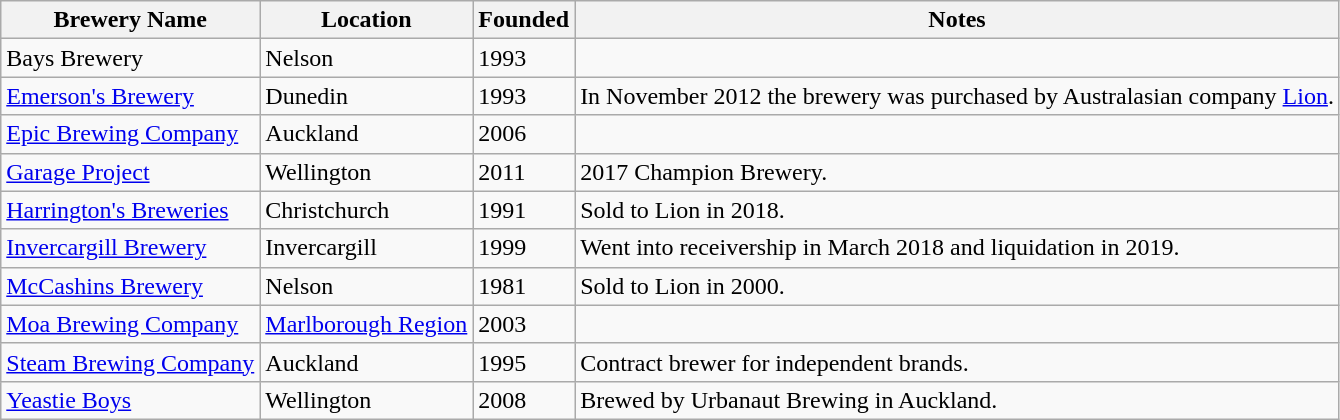<table class="wikitable sortable">
<tr>
<th>Brewery Name</th>
<th>Location</th>
<th>Founded</th>
<th>Notes</th>
</tr>
<tr>
<td>Bays Brewery</td>
<td>Nelson</td>
<td>1993</td>
<td></td>
</tr>
<tr>
<td><a href='#'>Emerson's Brewery</a></td>
<td>Dunedin</td>
<td>1993</td>
<td>In November 2012 the brewery was purchased by Australasian company <a href='#'>Lion</a>.</td>
</tr>
<tr>
<td><a href='#'>Epic Brewing Company</a></td>
<td>Auckland</td>
<td>2006</td>
<td></td>
</tr>
<tr>
<td><a href='#'>Garage Project</a></td>
<td>Wellington</td>
<td>2011</td>
<td>2017 Champion Brewery.</td>
</tr>
<tr>
<td><a href='#'>Harrington's Breweries</a></td>
<td>Christchurch</td>
<td>1991</td>
<td>Sold to Lion in 2018.</td>
</tr>
<tr>
<td><a href='#'>Invercargill Brewery</a></td>
<td>Invercargill</td>
<td>1999</td>
<td>Went into receivership in March 2018 and liquidation in 2019.</td>
</tr>
<tr>
<td><a href='#'>McCashins Brewery</a></td>
<td>Nelson</td>
<td>1981</td>
<td>Sold to Lion in 2000.</td>
</tr>
<tr>
<td><a href='#'>Moa Brewing Company</a></td>
<td><a href='#'>Marlborough Region</a></td>
<td>2003</td>
<td></td>
</tr>
<tr>
<td><a href='#'>Steam Brewing Company</a></td>
<td>Auckland</td>
<td>1995</td>
<td>Contract brewer for independent brands.</td>
</tr>
<tr>
<td><a href='#'>Yeastie Boys</a></td>
<td>Wellington</td>
<td>2008</td>
<td>Brewed by Urbanaut Brewing in Auckland.</td>
</tr>
</table>
